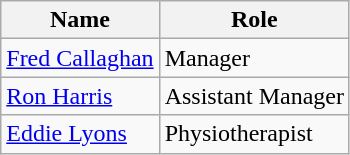<table class="wikitable">
<tr>
<th>Name</th>
<th>Role</th>
</tr>
<tr>
<td> <a href='#'>Fred Callaghan</a></td>
<td>Manager</td>
</tr>
<tr>
<td> <a href='#'>Ron Harris</a></td>
<td>Assistant Manager</td>
</tr>
<tr>
<td> <a href='#'>Eddie Lyons</a></td>
<td>Physiotherapist</td>
</tr>
</table>
